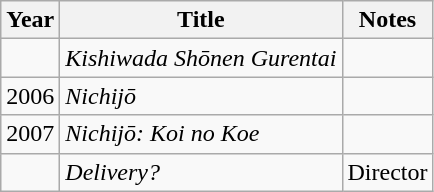<table class="wikitable">
<tr>
<th>Year</th>
<th>Title</th>
<th>Notes</th>
</tr>
<tr>
<td></td>
<td><em>Kishiwada Shōnen Gurentai</em></td>
<td></td>
</tr>
<tr>
<td>2006</td>
<td><em>Nichijō</em></td>
<td></td>
</tr>
<tr>
<td>2007</td>
<td><em>Nichijō: Koi no Koe</em></td>
<td></td>
</tr>
<tr>
<td></td>
<td><em>Delivery?</em></td>
<td>Director</td>
</tr>
</table>
